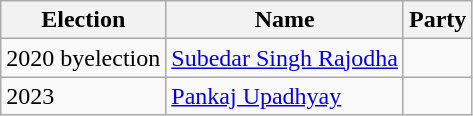<table class="wikitable sortable">
<tr>
<th>Election</th>
<th>Name</th>
<th colspan=2>Party</th>
</tr>
<tr>
<td>2020 byelection</td>
<td><a href='#'>Subedar Singh Rajodha</a></td>
<td></td>
</tr>
<tr>
<td>2023</td>
<td><a href='#'>Pankaj Upadhyay</a></td>
<td></td>
</tr>
</table>
